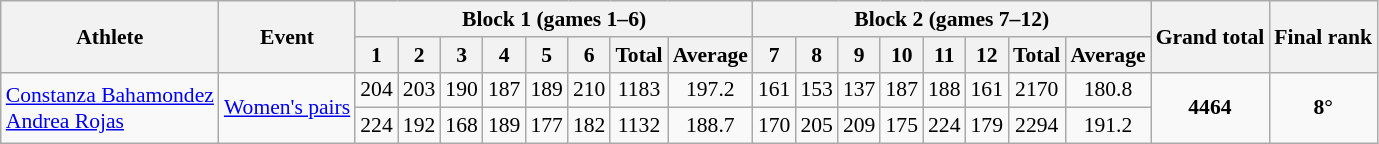<table class="wikitable" border="1" style="font-size:90%">
<tr>
<th rowspan=2>Athlete</th>
<th rowspan=2>Event</th>
<th colspan=8>Block 1 (games 1–6)</th>
<th colspan=8>Block 2 (games 7–12)</th>
<th rowspan=2>Grand total</th>
<th rowspan=2>Final rank</th>
</tr>
<tr>
<th>1</th>
<th>2</th>
<th>3</th>
<th>4</th>
<th>5</th>
<th>6</th>
<th>Total</th>
<th>Average</th>
<th>7</th>
<th>8</th>
<th>9</th>
<th>10</th>
<th>11</th>
<th>12</th>
<th>Total</th>
<th>Average</th>
</tr>
<tr>
<td rowspan=2><a href='#'>Constanza Bahamondez</a> <br> <a href='#'>Andrea Rojas</a></td>
<td rowspan=2><a href='#'>Women's pairs</a></td>
<td align=center>204</td>
<td align=center>203</td>
<td align=center>190</td>
<td align=center>187</td>
<td align=center>189</td>
<td align=center>210</td>
<td align=center>1183</td>
<td align=center>197.2</td>
<td align=center>161</td>
<td align=center>153</td>
<td align=center>137</td>
<td align=center>187</td>
<td align=center>188</td>
<td align=center>161</td>
<td align=center>2170</td>
<td align=center>180.8</td>
<td align=center rowspan=2><strong>4464</strong></td>
<td align=center rowspan=2><strong>8°</strong></td>
</tr>
<tr>
<td align=center>224</td>
<td align=center>192</td>
<td align=center>168</td>
<td align=center>189</td>
<td align=center>177</td>
<td align=center>182</td>
<td align=center>1132</td>
<td align=center>188.7</td>
<td align=center>170</td>
<td align=center>205</td>
<td align=center>209</td>
<td align=center>175</td>
<td align=center>224</td>
<td align=center>179</td>
<td align=center>2294</td>
<td align=center>191.2</td>
</tr>
</table>
